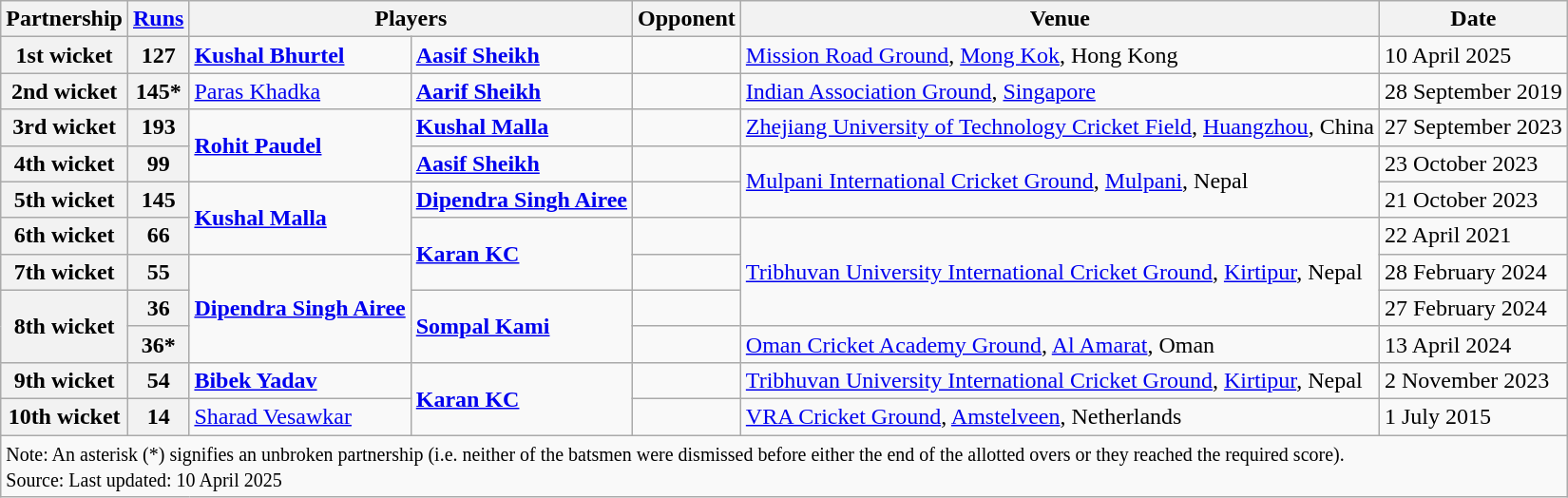<table class="wikitable">
<tr>
<th>Partnership</th>
<th><a href='#'>Runs</a></th>
<th colspan=2>Players</th>
<th>Opponent</th>
<th>Venue</th>
<th>Date</th>
</tr>
<tr>
<th>1st wicket</th>
<th>127</th>
<td><strong><a href='#'>Kushal Bhurtel</a></strong></td>
<td><strong><a href='#'>Aasif Sheikh</a></strong></td>
<td></td>
<td><a href='#'>Mission Road Ground</a>, <a href='#'>Mong Kok</a>, Hong Kong</td>
<td>10 April 2025</td>
</tr>
<tr>
<th>2nd wicket</th>
<th>145*</th>
<td><a href='#'>Paras Khadka</a></td>
<td><strong><a href='#'>Aarif Sheikh</a></strong></td>
<td></td>
<td><a href='#'>Indian Association Ground</a>, <a href='#'>Singapore</a></td>
<td>28 September 2019</td>
</tr>
<tr>
<th>3rd wicket</th>
<th>193</th>
<td rowspan=2><strong><a href='#'>Rohit Paudel</a></strong></td>
<td><strong><a href='#'>Kushal Malla</a></strong></td>
<td></td>
<td><a href='#'>Zhejiang University of Technology Cricket Field</a>, <a href='#'>Huangzhou</a>, China</td>
<td>27 September 2023</td>
</tr>
<tr>
<th>4th wicket</th>
<th>99</th>
<td><strong><a href='#'>Aasif Sheikh</a></strong></td>
<td></td>
<td rowspan=2><a href='#'>Mulpani International Cricket Ground</a>, <a href='#'>Mulpani</a>, Nepal</td>
<td>23 October 2023</td>
</tr>
<tr>
<th>5th wicket</th>
<th>145</th>
<td rowspan=2><strong><a href='#'>Kushal Malla</a></strong></td>
<td><strong><a href='#'>Dipendra Singh Airee</a></strong></td>
<td></td>
<td>21 October 2023</td>
</tr>
<tr>
<th>6th wicket</th>
<th>66</th>
<td rowspan=2><strong><a href='#'>Karan KC</a></strong></td>
<td></td>
<td rowspan=3><a href='#'>Tribhuvan University International Cricket Ground</a>, <a href='#'>Kirtipur</a>, Nepal</td>
<td>22 April 2021</td>
</tr>
<tr>
<th>7th wicket</th>
<th>55</th>
<td rowspan=3><strong><a href='#'>Dipendra Singh Airee</a></strong></td>
<td></td>
<td>28 February 2024</td>
</tr>
<tr>
<th rowspan=2>8th wicket</th>
<th>36</th>
<td rowspan=2><strong><a href='#'>Sompal Kami</a></strong></td>
<td></td>
<td>27 February 2024</td>
</tr>
<tr>
<th>36*</th>
<td></td>
<td><a href='#'>Oman Cricket Academy Ground</a>, <a href='#'>Al Amarat</a>, Oman</td>
<td>13 April 2024</td>
</tr>
<tr>
<th>9th wicket</th>
<th>54</th>
<td><strong><a href='#'>Bibek Yadav</a></strong></td>
<td rowspan=2><strong><a href='#'>Karan KC</a></strong></td>
<td></td>
<td><a href='#'>Tribhuvan University International Cricket Ground</a>, <a href='#'>Kirtipur</a>, Nepal</td>
<td>2 November 2023</td>
</tr>
<tr>
<th>10th wicket</th>
<th>14</th>
<td><a href='#'>Sharad Vesawkar</a></td>
<td></td>
<td><a href='#'>VRA Cricket Ground</a>, <a href='#'>Amstelveen</a>, Netherlands</td>
<td>1 July 2015</td>
</tr>
<tr>
<td colspan="7" style="text-align:left;"><small>Note: An asterisk (*) signifies an unbroken partnership (i.e. neither of the batsmen were dismissed before either the end of the allotted overs or they reached the required score).</small><br><small>Source:  Last updated: 10 April 2025</small></td>
</tr>
</table>
